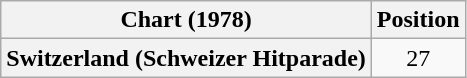<table class="wikitable plainrowheaders" style="text-align:center;">
<tr>
<th scope="col">Chart (1978)</th>
<th scope="col">Position</th>
</tr>
<tr>
<th scope="row">Switzerland (Schweizer Hitparade)</th>
<td>27</td>
</tr>
</table>
